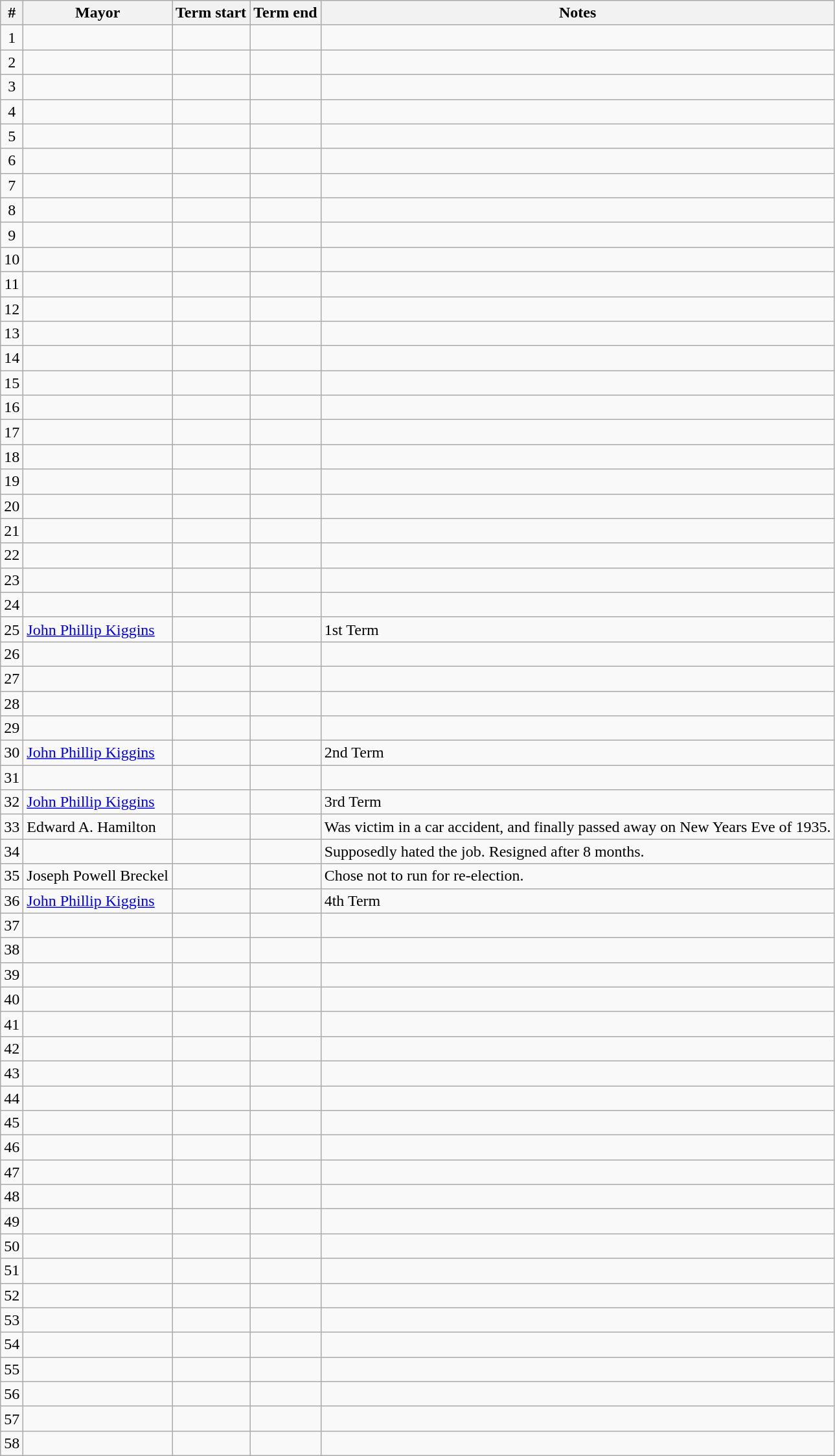<table class="wikitable sortable">
<tr>
<th align=center>#</th>
<th>Mayor</th>
<th>Term start</th>
<th>Term end</th>
<th>Notes</th>
</tr>
<tr>
<td align=center>1</td>
<td></td>
<td align=center></td>
<td></td>
<td></td>
</tr>
<tr>
<td align=center>2</td>
<td></td>
<td align=center></td>
<td></td>
<td></td>
</tr>
<tr>
<td align=center>3</td>
<td></td>
<td align=center></td>
<td></td>
<td></td>
</tr>
<tr>
<td align=center>4</td>
<td></td>
<td align=center></td>
<td></td>
<td></td>
</tr>
<tr>
<td align=center>5</td>
<td></td>
<td align=center></td>
<td></td>
<td></td>
</tr>
<tr>
<td align=center>6</td>
<td></td>
<td align=center></td>
<td></td>
<td></td>
</tr>
<tr>
<td align=center>7</td>
<td> </td>
<td align=center></td>
<td align=center></td>
<td></td>
</tr>
<tr>
<td align=center>8</td>
<td></td>
<td align=center></td>
<td></td>
<td></td>
</tr>
<tr>
<td align=center>9</td>
<td></td>
<td align=center></td>
<td></td>
<td></td>
</tr>
<tr>
<td align=center>10</td>
<td></td>
<td align=center></td>
<td></td>
<td></td>
</tr>
<tr>
<td align=center>11</td>
<td></td>
<td align=center></td>
<td></td>
<td></td>
</tr>
<tr>
<td align=center>12</td>
<td></td>
<td align=center></td>
<td></td>
<td></td>
</tr>
<tr>
<td align=center>13</td>
<td></td>
<td align=center></td>
<td></td>
<td></td>
</tr>
<tr>
<td align=center>14</td>
<td></td>
<td align=center></td>
<td></td>
<td></td>
</tr>
<tr>
<td align=center>15</td>
<td></td>
<td align=center></td>
<td></td>
<td></td>
</tr>
<tr>
<td align=center>16</td>
<td></td>
<td align=center></td>
<td></td>
<td></td>
</tr>
<tr>
<td align=center>17</td>
<td></td>
<td align=center></td>
<td></td>
<td></td>
</tr>
<tr>
<td align=center>18</td>
<td></td>
<td align=center></td>
<td></td>
<td></td>
</tr>
<tr>
<td align=center>19</td>
<td></td>
<td align=center></td>
<td></td>
<td></td>
</tr>
<tr>
<td align=center>20</td>
<td></td>
<td align=center></td>
<td></td>
<td></td>
</tr>
<tr>
<td align=center>21</td>
<td></td>
<td align=center></td>
<td></td>
<td></td>
</tr>
<tr>
<td align=center>22</td>
<td></td>
<td align=center></td>
<td></td>
<td></td>
</tr>
<tr>
<td align=center>23</td>
<td></td>
<td align=center></td>
<td></td>
<td></td>
</tr>
<tr>
<td align=center>24</td>
<td></td>
<td align=center></td>
<td></td>
<td></td>
</tr>
<tr>
<td align=center>25</td>
<td><a href='#'>John Phillip Kiggins</a></td>
<td align=center></td>
<td></td>
<td>1st Term</td>
</tr>
<tr>
<td align=center>26</td>
<td></td>
<td align=center></td>
<td></td>
<td></td>
</tr>
<tr>
<td align=center>27</td>
<td></td>
<td align=center></td>
<td></td>
<td></td>
</tr>
<tr>
<td align=center>28</td>
<td></td>
<td align=center></td>
<td></td>
<td></td>
</tr>
<tr>
<td align=center>29</td>
<td> </td>
<td align=center></td>
<td align=center></td>
<td></td>
</tr>
<tr>
<td align=center>30</td>
<td><a href='#'>John Phillip Kiggins</a></td>
<td align=center></td>
<td></td>
<td>2nd Term</td>
</tr>
<tr>
<td align=center>31</td>
<td></td>
<td align=center></td>
<td></td>
<td></td>
</tr>
<tr>
<td align=center>32</td>
<td><a href='#'>John Phillip Kiggins</a></td>
<td align=center></td>
<td></td>
<td>3rd Term</td>
</tr>
<tr>
<td align=center>33</td>
<td>Edward A. Hamilton </td>
<td align=center></td>
<td></td>
<td>Was victim in a car accident, and finally passed away on New Years Eve of 1935.</td>
</tr>
<tr>
<td align=center>34</td>
<td> </td>
<td align=center></td>
<td align=center></td>
<td>Supposedly hated the job. Resigned after 8 months.</td>
</tr>
<tr>
<td align=center>35</td>
<td>Joseph Powell Breckel </td>
<td align=center></td>
<td></td>
<td>Chose not to run for re-election.</td>
</tr>
<tr>
<td align=center>36</td>
<td><a href='#'>John Phillip Kiggins</a></td>
<td align=center></td>
<td align=center></td>
<td>4th Term</td>
</tr>
<tr>
<td align=center>37</td>
<td></td>
<td align=center></td>
<td></td>
<td></td>
</tr>
<tr>
<td align=center>38</td>
<td></td>
<td align=center></td>
<td></td>
<td></td>
</tr>
<tr>
<td align=center>39</td>
<td></td>
<td align=center></td>
<td></td>
<td></td>
</tr>
<tr>
<td align=center>40</td>
<td></td>
<td align=center></td>
<td></td>
<td></td>
</tr>
<tr>
<td align=center>41</td>
<td></td>
<td align=center></td>
<td></td>
<td></td>
</tr>
<tr>
<td align=center>42</td>
<td></td>
<td align=center></td>
<td></td>
<td></td>
</tr>
<tr>
<td align=center>43</td>
<td></td>
<td align=center></td>
<td></td>
<td></td>
</tr>
<tr>
<td align=center>44</td>
<td></td>
<td align=center></td>
<td></td>
<td></td>
</tr>
<tr>
<td align=center>45</td>
<td></td>
<td align=center></td>
<td></td>
<td></td>
</tr>
<tr>
<td align=center>46</td>
<td></td>
<td align=center></td>
<td></td>
<td></td>
</tr>
<tr>
<td align=center>47</td>
<td></td>
<td align=center></td>
<td></td>
<td></td>
</tr>
<tr>
<td align=center>48</td>
<td></td>
<td align=center></td>
<td></td>
<td></td>
</tr>
<tr>
<td align=center>49</td>
<td></td>
<td align=center></td>
<td></td>
<td></td>
</tr>
<tr>
<td align=center>50</td>
<td></td>
<td align=center></td>
<td></td>
<td></td>
</tr>
<tr>
<td align=center>51</td>
<td></td>
<td align=center></td>
<td></td>
<td></td>
</tr>
<tr>
<td align=center>52</td>
<td></td>
<td align=center></td>
<td></td>
<td></td>
</tr>
<tr>
<td align=center>53</td>
<td></td>
<td align=center></td>
<td align=center></td>
<td></td>
</tr>
<tr>
<td align=center>54</td>
<td></td>
<td align=center></td>
<td align=center></td>
<td></td>
</tr>
<tr>
<td align=center>55</td>
<td></td>
<td align=center></td>
<td></td>
<td></td>
</tr>
<tr>
<td align=center>56</td>
<td></td>
<td align=center></td>
<td align=center></td>
<td></td>
</tr>
<tr>
<td align=center>57</td>
<td></td>
<td align=center></td>
<td align=center></td>
<td></td>
</tr>
<tr>
<td align=center>58</td>
<td></td>
<td align=center></td>
<td></td>
<td></td>
</tr>
</table>
